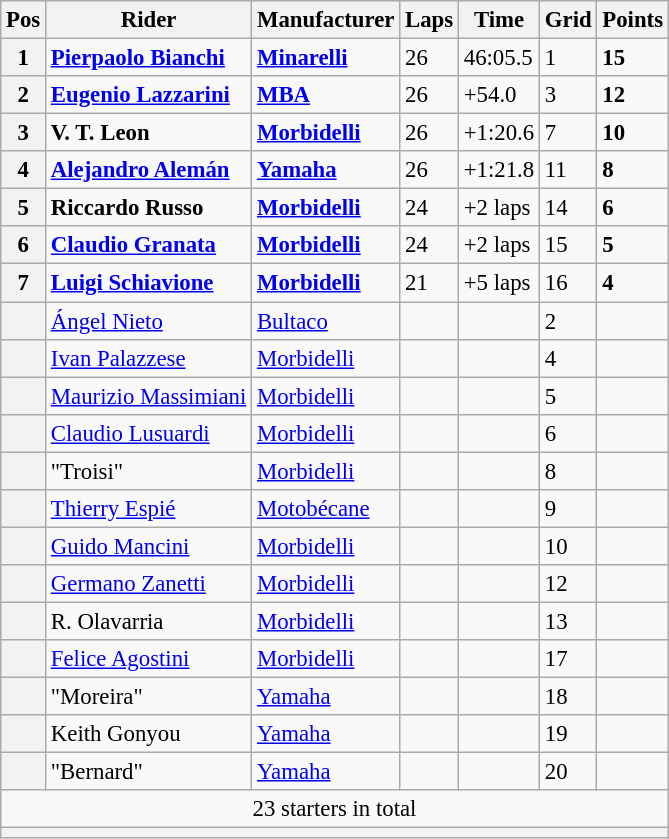<table class="wikitable" style="font-size: 95%;">
<tr>
<th>Pos</th>
<th>Rider</th>
<th>Manufacturer</th>
<th>Laps</th>
<th>Time</th>
<th>Grid</th>
<th>Points</th>
</tr>
<tr>
<th>1</th>
<td> <strong><a href='#'>Pierpaolo Bianchi</a></strong></td>
<td><strong><a href='#'>Minarelli</a></strong></td>
<td>26</td>
<td>46:05.5</td>
<td>1</td>
<td><strong>15</strong></td>
</tr>
<tr>
<th>2</th>
<td> <strong><a href='#'>Eugenio Lazzarini</a></strong></td>
<td><strong><a href='#'>MBA</a></strong></td>
<td>26</td>
<td>+54.0</td>
<td>3</td>
<td><strong>12</strong></td>
</tr>
<tr>
<th>3</th>
<td> <strong>V. T. Leon</strong></td>
<td><strong><a href='#'>Morbidelli</a></strong></td>
<td>26</td>
<td>+1:20.6</td>
<td>7</td>
<td><strong>10</strong></td>
</tr>
<tr>
<th>4</th>
<td> <strong><a href='#'>Alejandro Alemán</a></strong></td>
<td><strong><a href='#'>Yamaha</a></strong></td>
<td>26</td>
<td>+1:21.8</td>
<td>11</td>
<td><strong>8</strong></td>
</tr>
<tr>
<th>5</th>
<td> <strong>Riccardo Russo</strong></td>
<td><strong><a href='#'>Morbidelli</a></strong></td>
<td>24</td>
<td>+2 laps</td>
<td>14</td>
<td><strong>6</strong></td>
</tr>
<tr>
<th>6</th>
<td> <strong><a href='#'>Claudio Granata</a></strong></td>
<td><strong><a href='#'>Morbidelli</a></strong></td>
<td>24</td>
<td>+2 laps</td>
<td>15</td>
<td><strong>5</strong></td>
</tr>
<tr>
<th>7</th>
<td> <strong><a href='#'>Luigi Schiavione</a></strong></td>
<td><strong><a href='#'>Morbidelli</a></strong></td>
<td>21</td>
<td>+5 laps</td>
<td>16</td>
<td><strong>4</strong></td>
</tr>
<tr>
<th></th>
<td> <a href='#'>Ángel Nieto</a></td>
<td><a href='#'>Bultaco</a></td>
<td></td>
<td></td>
<td>2</td>
<td></td>
</tr>
<tr>
<th></th>
<td> <a href='#'>Ivan Palazzese</a></td>
<td><a href='#'>Morbidelli</a></td>
<td></td>
<td></td>
<td>4</td>
<td></td>
</tr>
<tr>
<th></th>
<td> <a href='#'>Maurizio Massimiani</a></td>
<td><a href='#'>Morbidelli</a></td>
<td></td>
<td></td>
<td>5</td>
<td></td>
</tr>
<tr>
<th></th>
<td> <a href='#'>Claudio Lusuardi</a></td>
<td><a href='#'>Morbidelli</a></td>
<td></td>
<td></td>
<td>6</td>
<td></td>
</tr>
<tr>
<th></th>
<td> "Troisi"</td>
<td><a href='#'>Morbidelli</a></td>
<td></td>
<td></td>
<td>8</td>
<td></td>
</tr>
<tr>
<th></th>
<td> <a href='#'>Thierry Espié</a></td>
<td><a href='#'>Motobécane</a></td>
<td></td>
<td></td>
<td>9</td>
<td></td>
</tr>
<tr>
<th></th>
<td> <a href='#'>Guido Mancini</a></td>
<td><a href='#'>Morbidelli</a></td>
<td></td>
<td></td>
<td>10</td>
<td></td>
</tr>
<tr>
<th></th>
<td> <a href='#'>Germano Zanetti</a></td>
<td><a href='#'>Morbidelli</a></td>
<td></td>
<td></td>
<td>12</td>
<td></td>
</tr>
<tr>
<th></th>
<td> R. Olavarria</td>
<td><a href='#'>Morbidelli</a></td>
<td></td>
<td></td>
<td>13</td>
<td></td>
</tr>
<tr>
<th></th>
<td> <a href='#'>Felice Agostini</a></td>
<td><a href='#'>Morbidelli</a></td>
<td></td>
<td></td>
<td>17</td>
<td></td>
</tr>
<tr>
<th></th>
<td> "Moreira"</td>
<td><a href='#'>Yamaha</a></td>
<td></td>
<td></td>
<td>18</td>
<td></td>
</tr>
<tr>
<th></th>
<td> Keith Gonyou</td>
<td><a href='#'>Yamaha</a></td>
<td></td>
<td></td>
<td>19</td>
<td></td>
</tr>
<tr>
<th></th>
<td> "Bernard"</td>
<td><a href='#'>Yamaha</a></td>
<td></td>
<td></td>
<td>20</td>
<td></td>
</tr>
<tr>
<td colspan=8 align=center>23 starters in total</td>
</tr>
<tr>
<th colspan=8></th>
</tr>
</table>
